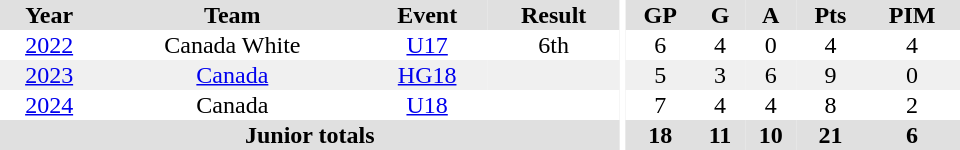<table border="0" cellpadding="1" cellspacing="0" ID="Table3" style="text-align:center; width:40em;">
<tr bgcolor="#e0e0e0">
<th>Year</th>
<th>Team</th>
<th>Event</th>
<th>Result</th>
<th rowspan="101" bgcolor="#ffffff"></th>
<th>GP</th>
<th>G</th>
<th>A</th>
<th>Pts</th>
<th>PIM</th>
</tr>
<tr>
<td><a href='#'>2022</a></td>
<td>Canada White</td>
<td><a href='#'>U17</a></td>
<td>6th</td>
<td>6</td>
<td>4</td>
<td>0</td>
<td>4</td>
<td>4</td>
</tr>
<tr bgcolor="f0f0f0">
<td><a href='#'>2023</a></td>
<td><a href='#'>Canada</a></td>
<td><a href='#'>HG18</a></td>
<td></td>
<td>5</td>
<td>3</td>
<td>6</td>
<td>9</td>
<td>0</td>
</tr>
<tr>
<td><a href='#'>2024</a></td>
<td>Canada</td>
<td><a href='#'>U18</a></td>
<td></td>
<td>7</td>
<td>4</td>
<td>4</td>
<td>8</td>
<td>2</td>
</tr>
<tr bgcolor="#e0e0e0">
<th colspan="4">Junior totals</th>
<th>18</th>
<th>11</th>
<th>10</th>
<th>21</th>
<th>6</th>
</tr>
</table>
